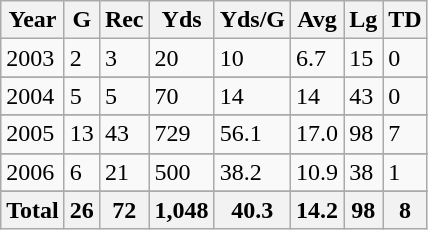<table class="wikitable">
<tr>
<th>Year</th>
<th>G</th>
<th>Rec</th>
<th>Yds</th>
<th>Yds/G</th>
<th>Avg</th>
<th>Lg</th>
<th>TD</th>
</tr>
<tr>
<td>2003</td>
<td>2</td>
<td>3</td>
<td>20</td>
<td>10</td>
<td>6.7</td>
<td>15</td>
<td>0</td>
</tr>
<tr>
</tr>
<tr>
<td>2004</td>
<td>5</td>
<td>5</td>
<td>70</td>
<td>14</td>
<td>14</td>
<td>43</td>
<td>0</td>
</tr>
<tr>
</tr>
<tr>
<td>2005</td>
<td>13</td>
<td>43</td>
<td>729</td>
<td>56.1</td>
<td>17.0</td>
<td>98</td>
<td>7</td>
</tr>
<tr>
</tr>
<tr>
<td>2006</td>
<td>6</td>
<td>21</td>
<td>500</td>
<td>38.2</td>
<td>10.9</td>
<td>38</td>
<td>1</td>
</tr>
<tr>
</tr>
<tr>
<th>Total</th>
<th>26</th>
<th>72</th>
<th>1,048</th>
<th>40.3</th>
<th>14.2</th>
<th>98</th>
<th>8</th>
</tr>
</table>
